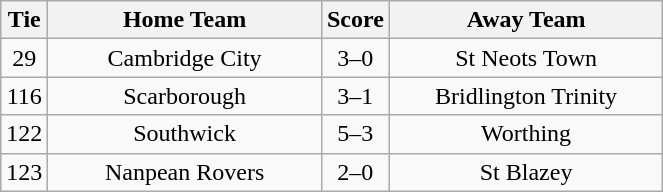<table class="wikitable" style="text-align:center;">
<tr>
<th width=20>Tie</th>
<th width=175>Home Team</th>
<th width=20>Score</th>
<th width=175>Away Team</th>
</tr>
<tr>
<td>29</td>
<td>Cambridge City</td>
<td>3–0</td>
<td>St Neots Town</td>
</tr>
<tr>
<td>116</td>
<td>Scarborough</td>
<td>3–1</td>
<td>Bridlington Trinity</td>
</tr>
<tr>
<td>122</td>
<td>Southwick</td>
<td>5–3</td>
<td>Worthing</td>
</tr>
<tr>
<td>123</td>
<td>Nanpean Rovers</td>
<td>2–0</td>
<td>St Blazey</td>
</tr>
</table>
